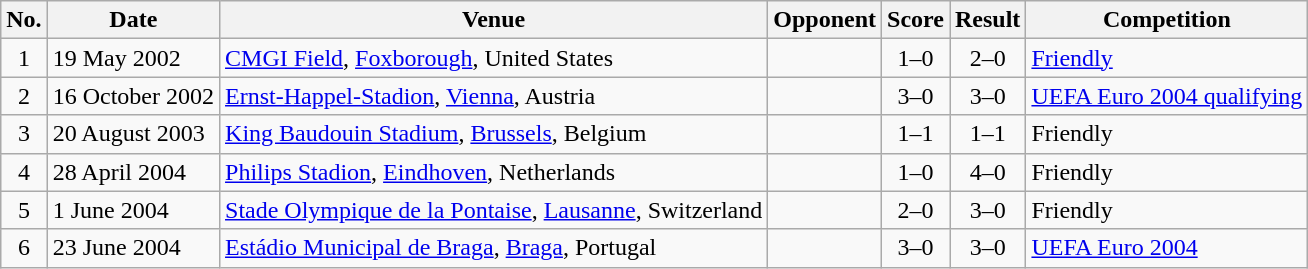<table class="wikitable sortable">
<tr>
<th scope="col">No.</th>
<th scope="col">Date</th>
<th scope="col">Venue</th>
<th scope="col">Opponent</th>
<th scope="col">Score</th>
<th scope="col">Result</th>
<th scope="col">Competition</th>
</tr>
<tr>
<td align="center">1</td>
<td>19 May 2002</td>
<td><a href='#'>CMGI Field</a>, <a href='#'>Foxborough</a>, United States</td>
<td></td>
<td align="center">1–0</td>
<td align="center">2–0</td>
<td><a href='#'>Friendly</a></td>
</tr>
<tr>
<td align="center">2</td>
<td>16 October 2002</td>
<td><a href='#'>Ernst-Happel-Stadion</a>, <a href='#'>Vienna</a>, Austria</td>
<td></td>
<td align="center">3–0</td>
<td align="center">3–0</td>
<td><a href='#'>UEFA Euro 2004 qualifying</a></td>
</tr>
<tr>
<td align="center">3</td>
<td>20 August 2003</td>
<td><a href='#'>King Baudouin Stadium</a>, <a href='#'>Brussels</a>, Belgium</td>
<td></td>
<td align="center">1–1</td>
<td align="center">1–1</td>
<td>Friendly</td>
</tr>
<tr>
<td align="center">4</td>
<td>28 April 2004</td>
<td><a href='#'>Philips Stadion</a>, <a href='#'>Eindhoven</a>, Netherlands</td>
<td></td>
<td align="center">1–0</td>
<td align="center">4–0</td>
<td>Friendly</td>
</tr>
<tr>
<td align="center">5</td>
<td>1 June 2004</td>
<td><a href='#'>Stade Olympique de la Pontaise</a>, <a href='#'>Lausanne</a>, Switzerland</td>
<td></td>
<td align="center">2–0</td>
<td align="center">3–0</td>
<td>Friendly</td>
</tr>
<tr>
<td align="center">6</td>
<td>23 June 2004</td>
<td><a href='#'>Estádio Municipal de Braga</a>, <a href='#'>Braga</a>, Portugal</td>
<td></td>
<td align="center">3–0</td>
<td align="center">3–0</td>
<td><a href='#'>UEFA Euro 2004</a></td>
</tr>
</table>
